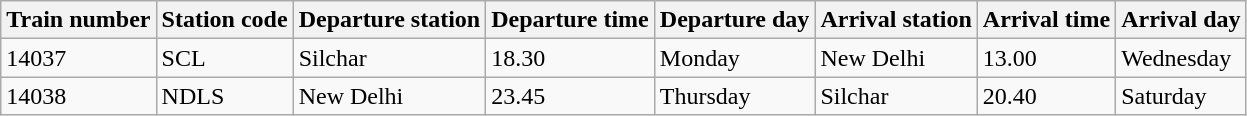<table class="wikitable">
<tr>
<th>Train number</th>
<th>Station code</th>
<th>Departure station</th>
<th>Departure time</th>
<th>Departure day</th>
<th>Arrival station</th>
<th>Arrival time</th>
<th>Arrival day</th>
</tr>
<tr>
<td>14037</td>
<td>SCL</td>
<td>Silchar</td>
<td>18.30</td>
<td>Monday</td>
<td>New Delhi</td>
<td>13.00</td>
<td>Wednesday</td>
</tr>
<tr>
<td>14038</td>
<td>NDLS</td>
<td>New Delhi</td>
<td>23.45</td>
<td>Thursday</td>
<td>Silchar</td>
<td>20.40</td>
<td>Saturday</td>
</tr>
</table>
